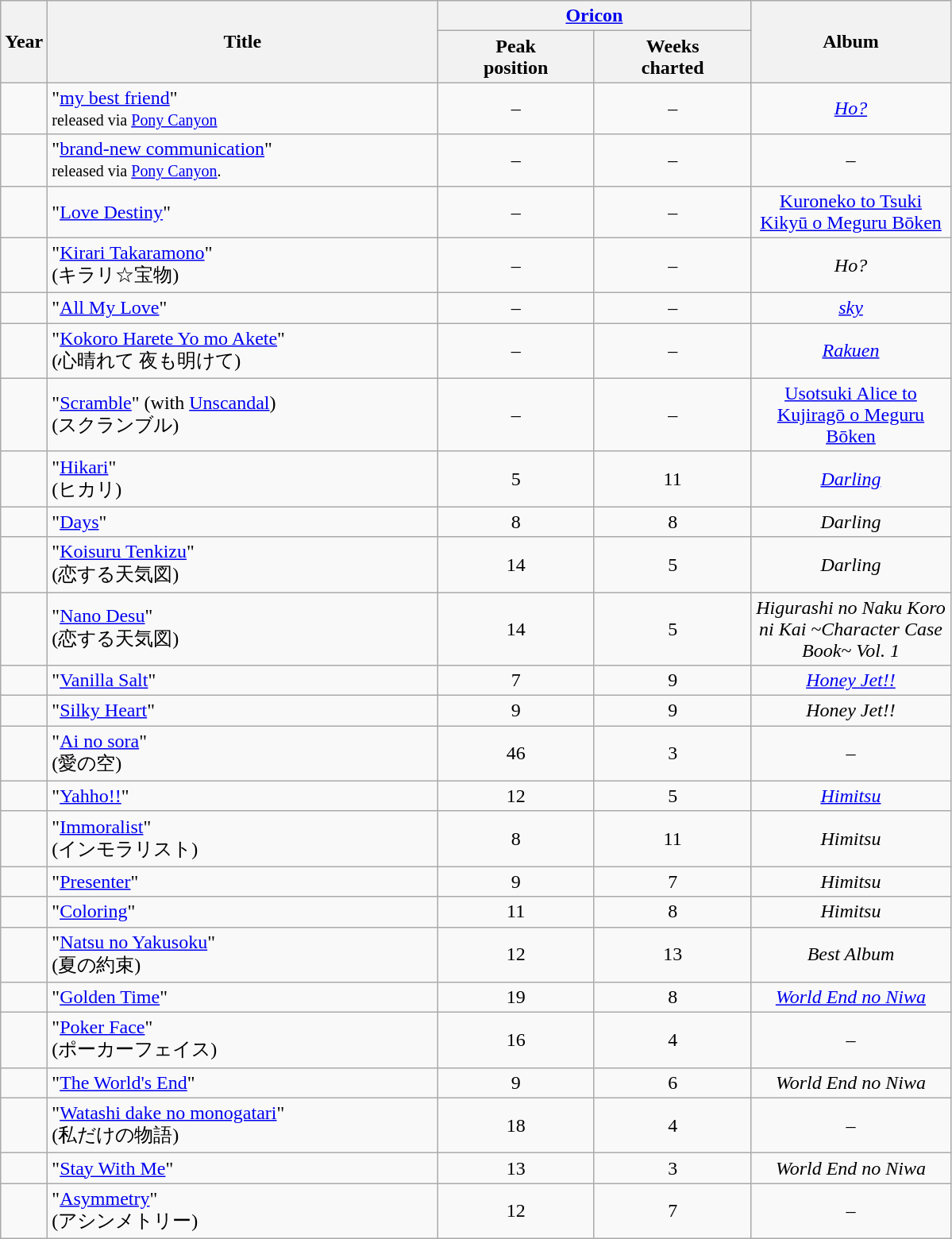<table class="wikitable plainrowheaders" style="text-align:center">
<tr>
<th rowspan=2; style="width:2em;">Year</th>
<th rowspan=2; style="width:20em;">Title</th>
<th colspan=2; style="width:16em;"><a href='#'>Oricon</a><br></th>
<th rowspan=2; style="width:10em;">Album</th>
</tr>
<tr>
<th style="width:6em;">Peak<br>position</th>
<th style="width:6em;">Weeks<br> charted</th>
</tr>
<tr>
<td></td>
<td align=left>"<a href='#'>my best friend</a>"<br><small>released via <a href='#'>Pony Canyon</a></small></td>
<td>–</td>
<td>–</td>
<td><em><a href='#'>Ho?</a></em></td>
</tr>
<tr>
<td></td>
<td align=left>"<a href='#'>brand-new communication</a>"<br><small>released via <a href='#'>Pony Canyon</a>.</small></td>
<td>–</td>
<td>–</td>
<td>–</td>
</tr>
<tr>
<td></td>
<td align=left>"<a href='#'>Love Destiny</a>"</td>
<td>–</td>
<td>–</td>
<td><a href='#'>Kuroneko to Tsuki Kikyū o Meguru Bōken</a></td>
</tr>
<tr>
<td></td>
<td align=left>"<a href='#'>Kirari Takaramono</a>"<br>(キラリ☆宝物)</td>
<td>–</td>
<td>–</td>
<td><em>Ho?</em></td>
</tr>
<tr>
<td></td>
<td align=left>"<a href='#'>All My Love</a>"</td>
<td>–</td>
<td>–</td>
<td><em><a href='#'>sky</a></em></td>
</tr>
<tr>
<td></td>
<td align=left>"<a href='#'>Kokoro Harete Yo mo Akete</a>"<br>(心晴れて 夜も明けて)</td>
<td>–</td>
<td>–</td>
<td><em><a href='#'>Rakuen</a></em></td>
</tr>
<tr>
<td></td>
<td align=left>"<a href='#'>Scramble</a>" (with <a href='#'>Unscandal</a>)<br>(スクランブル)</td>
<td>–</td>
<td>–</td>
<td><a href='#'>Usotsuki Alice to Kujiragō o Meguru Bōken</a></td>
</tr>
<tr>
<td></td>
<td align=left>"<a href='#'>Hikari</a>"<br>(ヒカリ)</td>
<td>5</td>
<td>11</td>
<td><em><a href='#'>Darling</a></em></td>
</tr>
<tr>
<td></td>
<td align=left>"<a href='#'>Days</a>"</td>
<td>8</td>
<td>8</td>
<td><em>Darling</em></td>
</tr>
<tr>
<td></td>
<td align=left>"<a href='#'>Koisuru Tenkizu</a>"<br>(恋する天気図)</td>
<td>14</td>
<td>5</td>
<td><em>Darling</em></td>
</tr>
<tr>
<td></td>
<td align=left>"<a href='#'>Nano Desu</a>"<br>(恋する天気図)</td>
<td>14</td>
<td>5</td>
<td><em>Higurashi no Naku Koro ni Kai ~Character Case Book~ Vol. 1</em></td>
</tr>
<tr>
<td></td>
<td align=left>"<a href='#'>Vanilla Salt</a>"</td>
<td>7</td>
<td>9</td>
<td><em><a href='#'>Honey Jet!!</a></em></td>
</tr>
<tr>
<td></td>
<td align=left>"<a href='#'>Silky Heart</a>"</td>
<td>9</td>
<td>9</td>
<td><em>Honey Jet!!</em></td>
</tr>
<tr>
<td></td>
<td align=left>"<a href='#'>Ai no sora</a>"<br>(愛の空)</td>
<td>46</td>
<td>3</td>
<td>–</td>
</tr>
<tr>
<td></td>
<td align=left>"<a href='#'>Yahho!!</a>"</td>
<td>12</td>
<td>5</td>
<td><em><a href='#'>Himitsu</a></em></td>
</tr>
<tr>
<td></td>
<td align=left>"<a href='#'>Immoralist</a>"<br>(インモラリスト)</td>
<td>8</td>
<td>11</td>
<td><em>Himitsu</em></td>
</tr>
<tr>
<td></td>
<td align=left>"<a href='#'>Presenter</a>"</td>
<td>9</td>
<td>7</td>
<td><em>Himitsu</em></td>
</tr>
<tr>
<td></td>
<td align=left>"<a href='#'>Coloring</a>"</td>
<td>11</td>
<td>8</td>
<td><em>Himitsu</em></td>
</tr>
<tr>
<td></td>
<td align=left>"<a href='#'>Natsu no Yakusoku</a>"<br>(夏の約束)</td>
<td>12</td>
<td>13</td>
<td><em>Best Album</em></td>
</tr>
<tr>
<td></td>
<td align=left>"<a href='#'>Golden Time</a>"</td>
<td>19</td>
<td>8</td>
<td><em><a href='#'>World End no Niwa</a></em></td>
</tr>
<tr>
<td></td>
<td align=left>"<a href='#'>Poker Face</a>"<br>(ポーカーフェイス)</td>
<td>16</td>
<td>4</td>
<td>–</td>
</tr>
<tr>
<td></td>
<td align=left>"<a href='#'>The World's End</a>"</td>
<td>9</td>
<td>6</td>
<td><em>World End no Niwa</em></td>
</tr>
<tr>
<td></td>
<td align=left>"<a href='#'>Watashi dake no monogatari</a>"<br>(私だけの物語)</td>
<td>18</td>
<td>4</td>
<td>–</td>
</tr>
<tr>
<td></td>
<td align=left>"<a href='#'>Stay With Me</a>"</td>
<td>13</td>
<td>3</td>
<td><em>World End no Niwa</em></td>
</tr>
<tr>
<td></td>
<td align=left>"<a href='#'>Asymmetry</a>" <br> (アシンメトリー)</td>
<td>12</td>
<td>7</td>
<td>–</td>
</tr>
</table>
